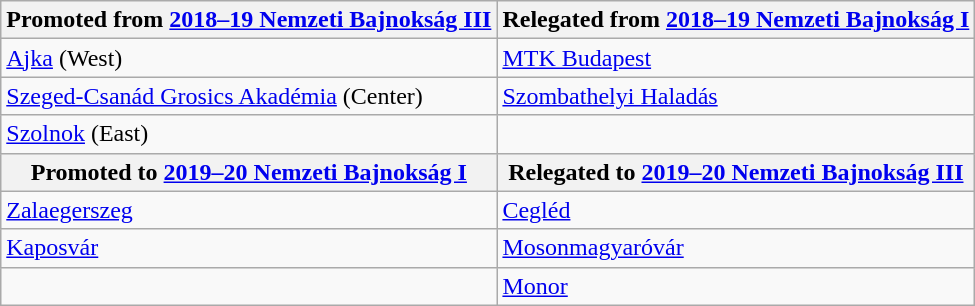<table class="wikitable sortable">
<tr>
<th>Promoted from <a href='#'>2018–19 Nemzeti Bajnokság III</a></th>
<th>Relegated from <a href='#'>2018–19 Nemzeti Bajnokság I</a></th>
</tr>
<tr>
<td><a href='#'>Ajka</a> (West)</td>
<td><a href='#'>MTK Budapest</a></td>
</tr>
<tr>
<td><a href='#'>Szeged-Csanád Grosics Akadémia</a> (Center)</td>
<td><a href='#'>Szombathelyi Haladás</a></td>
</tr>
<tr>
<td><a href='#'>Szolnok</a> (East)</td>
<td></td>
</tr>
<tr>
<th>Promoted to <a href='#'>2019–20 Nemzeti Bajnokság I</a></th>
<th>Relegated to <a href='#'>2019–20 Nemzeti Bajnokság III</a></th>
</tr>
<tr>
<td><a href='#'>Zalaegerszeg</a></td>
<td><a href='#'>Cegléd</a></td>
</tr>
<tr>
<td><a href='#'>Kaposvár</a></td>
<td><a href='#'>Mosonmagyaróvár</a></td>
</tr>
<tr>
<td></td>
<td><a href='#'>Monor</a></td>
</tr>
</table>
